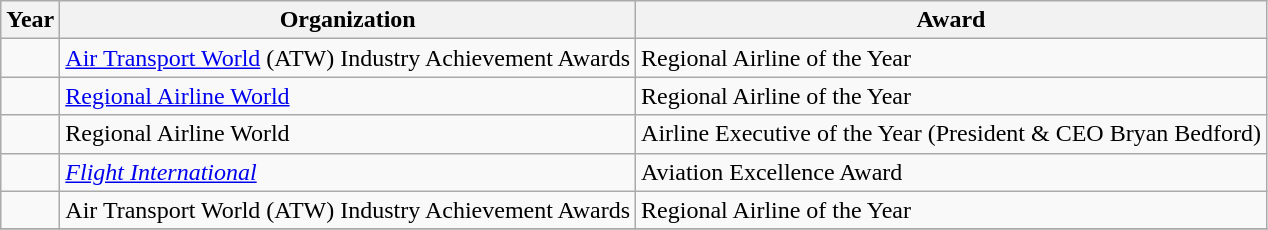<table class="wikitable sortable">
<tr>
<th>Year</th>
<th>Organization</th>
<th>Award</th>
</tr>
<tr>
<td></td>
<td><a href='#'>Air Transport World</a> (ATW) Industry Achievement Awards</td>
<td>Regional Airline of the Year</td>
</tr>
<tr>
<td></td>
<td><a href='#'>Regional Airline World</a></td>
<td>Regional Airline of the Year</td>
</tr>
<tr>
<td></td>
<td>Regional Airline World</td>
<td>Airline Executive of the Year (President & CEO Bryan Bedford)</td>
</tr>
<tr>
<td></td>
<td><em><a href='#'>Flight International</a></em></td>
<td>Aviation Excellence Award</td>
</tr>
<tr>
<td></td>
<td>Air Transport World (ATW) Industry Achievement Awards</td>
<td>Regional Airline of the Year</td>
</tr>
<tr>
</tr>
</table>
